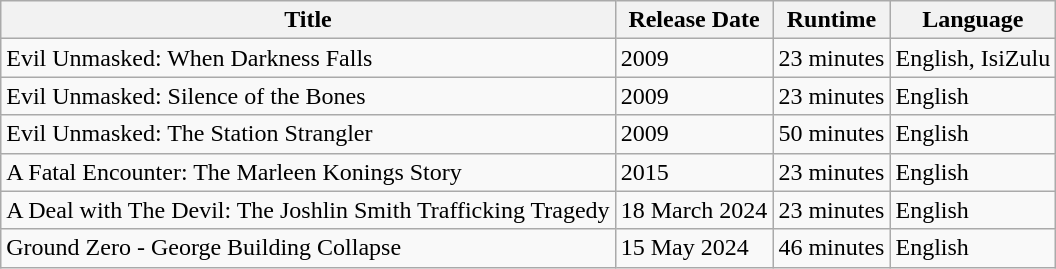<table class="wikitable">
<tr>
<th>Title</th>
<th>Release Date</th>
<th>Runtime</th>
<th>Language</th>
</tr>
<tr>
<td>Evil Unmasked: When Darkness Falls</td>
<td>2009</td>
<td>23 minutes</td>
<td>English, IsiZulu</td>
</tr>
<tr>
<td>Evil Unmasked: Silence of the Bones</td>
<td>2009</td>
<td>23 minutes</td>
<td>English</td>
</tr>
<tr>
<td>Evil Unmasked: The Station Strangler</td>
<td>2009</td>
<td>50 minutes</td>
<td>English</td>
</tr>
<tr>
<td>A Fatal Encounter: The Marleen Konings Story</td>
<td>2015</td>
<td>23 minutes</td>
<td>English</td>
</tr>
<tr>
<td>A Deal with The Devil: The Joshlin Smith Trafficking Tragedy</td>
<td>18 March 2024</td>
<td>23 minutes</td>
<td>English</td>
</tr>
<tr>
<td>Ground Zero - George Building Collapse</td>
<td>15 May 2024</td>
<td>46 minutes</td>
<td>English</td>
</tr>
</table>
